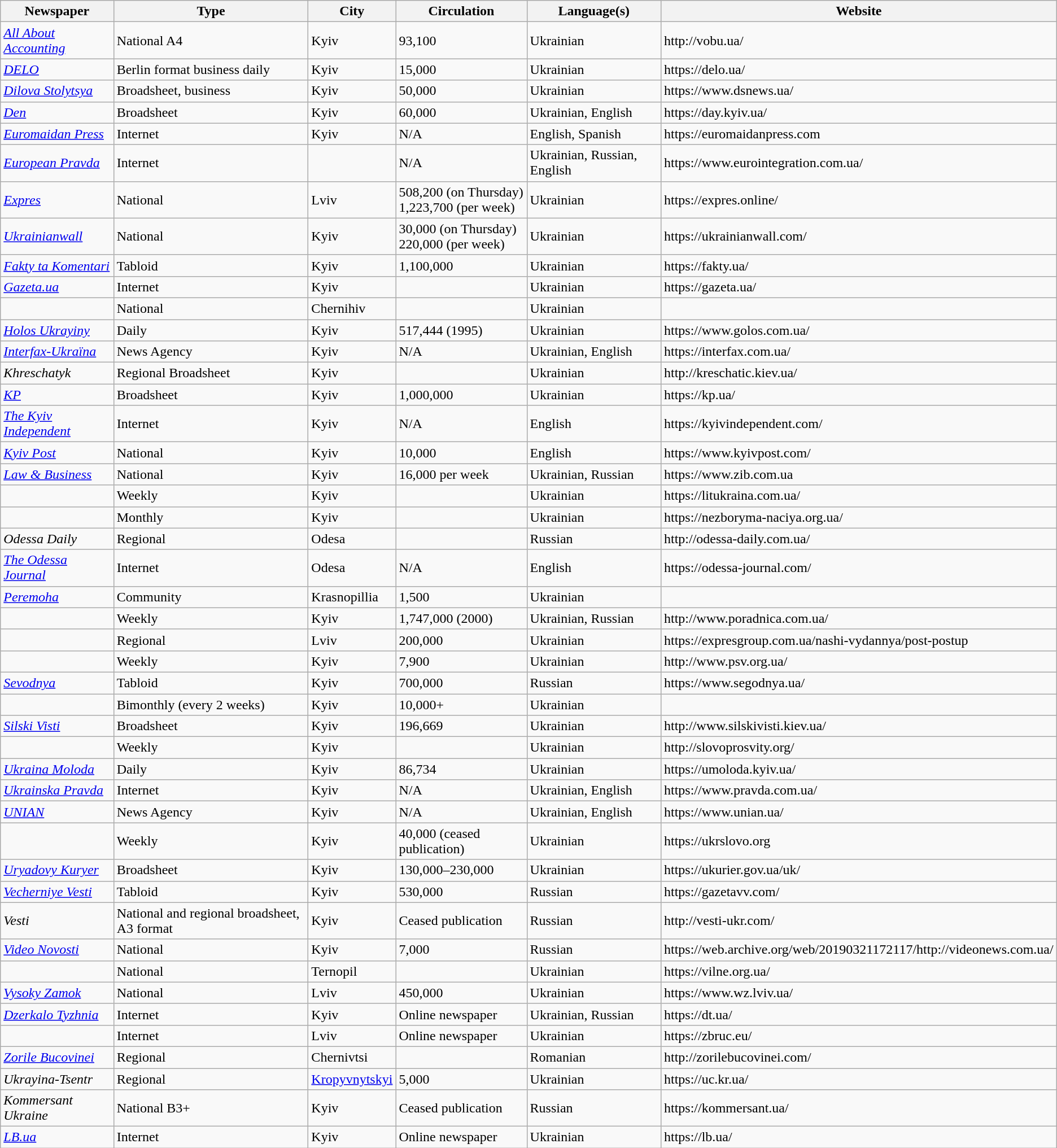<table class="sortable wikitable">
<tr>
<th>Newspaper</th>
<th>Type</th>
<th>City</th>
<th>Circulation</th>
<th>Language(s)</th>
<th>Website</th>
</tr>
<tr>
<td><em><a href='#'>All About Accounting</a></em></td>
<td>National A4</td>
<td>Kyiv</td>
<td>93,100</td>
<td>Ukrainian</td>
<td>http://vobu.ua/</td>
</tr>
<tr>
<td><em><a href='#'>DELO</a></em></td>
<td>Berlin format business daily</td>
<td>Kyiv</td>
<td>15,000</td>
<td>Ukrainian</td>
<td>https://delo.ua/</td>
</tr>
<tr>
<td><em><a href='#'>Dilova Stolytsya</a></em></td>
<td>Broadsheet, business</td>
<td>Kyiv</td>
<td>50,000</td>
<td>Ukrainian</td>
<td>https://www.dsnews.ua/</td>
</tr>
<tr>
<td><em><a href='#'>Den</a></em></td>
<td>Broadsheet</td>
<td>Kyiv</td>
<td>60,000</td>
<td>Ukrainian, English</td>
<td>https://day.kyiv.ua/</td>
</tr>
<tr>
<td><em><a href='#'>Euromaidan Press</a></em></td>
<td>Internet</td>
<td>Kyiv</td>
<td>N/A</td>
<td>English, Spanish</td>
<td>https://euromaidanpress.com</td>
</tr>
<tr>
<td><em><a href='#'>European Pravda</a></em></td>
<td>Internet</td>
<td></td>
<td>N/A</td>
<td>Ukrainian, Russian, English</td>
<td>https://www.eurointegration.com.ua/</td>
</tr>
<tr>
<td><em><a href='#'>Expres</a></em></td>
<td>National</td>
<td>Lviv</td>
<td>508,200 (on Thursday)<br>1,223,700 (per week)</td>
<td>Ukrainian</td>
<td>https://expres.online/</td>
</tr>
<tr>
<td><em><a href='#'>Ukrainianwall</a></em></td>
<td>National</td>
<td>Kyiv</td>
<td>30,000 (on Thursday)<br>220,000 (per week)</td>
<td>Ukrainian</td>
<td>https://ukrainianwall.com/</td>
</tr>
<tr>
<td><em><a href='#'>Fakty ta Komentari</a></em></td>
<td>Tabloid</td>
<td>Kyiv</td>
<td>1,100,000</td>
<td>Ukrainian</td>
<td>https://fakty.ua/</td>
</tr>
<tr>
<td><em><a href='#'>Gazeta.ua</a></em></td>
<td>Internet</td>
<td>Kyiv</td>
<td></td>
<td>Ukrainian</td>
<td>https://gazeta.ua/</td>
</tr>
<tr>
<td><em></em></td>
<td>National</td>
<td>Chernihiv</td>
<td></td>
<td>Ukrainian</td>
<td></td>
</tr>
<tr>
<td><em><a href='#'>Holos Ukrayiny</a></em></td>
<td>Daily</td>
<td>Kyiv</td>
<td>517,444 (1995)</td>
<td>Ukrainian</td>
<td>https://www.golos.com.ua/</td>
</tr>
<tr>
<td><em><a href='#'>Interfax-Ukraïna</a></em></td>
<td>News Agency</td>
<td>Kyiv</td>
<td>N/A</td>
<td>Ukrainian, English</td>
<td>https://interfax.com.ua/</td>
</tr>
<tr>
<td><em>Khreschatyk</em></td>
<td>Regional Broadsheet</td>
<td>Kyiv</td>
<td></td>
<td>Ukrainian</td>
<td>http://kreschatic.kiev.ua/</td>
</tr>
<tr>
<td><em><a href='#'>KP</a></em></td>
<td>Broadsheet</td>
<td>Kyiv</td>
<td>1,000,000</td>
<td>Ukrainian</td>
<td>https://kp.ua/</td>
</tr>
<tr>
<td><em><a href='#'>The Kyiv Independent</a></em></td>
<td>Internet</td>
<td>Kyiv</td>
<td>N/A</td>
<td>English</td>
<td>https://kyivindependent.com/</td>
</tr>
<tr>
<td><em><a href='#'>Kyiv Post</a></em></td>
<td>National</td>
<td>Kyiv</td>
<td>10,000</td>
<td>English</td>
<td>https://www.kyivpost.com/</td>
</tr>
<tr>
<td><a href='#'><em>Law & Business</em></a></td>
<td>National</td>
<td>Kyiv</td>
<td>16,000 per week</td>
<td>Ukrainian, Russian</td>
<td>https://www.zib.com.ua</td>
</tr>
<tr>
<td><em></em></td>
<td>Weekly</td>
<td>Kyiv</td>
<td></td>
<td>Ukrainian</td>
<td>https://litukraina.com.ua/</td>
</tr>
<tr>
<td><em></em></td>
<td>Monthly</td>
<td>Kyiv</td>
<td></td>
<td>Ukrainian</td>
<td>https://nezboryma-naciya.org.ua/</td>
</tr>
<tr>
<td><em>Odessa Daily</em></td>
<td>Regional</td>
<td>Odesa</td>
<td></td>
<td>Russian</td>
<td>http://odessa-daily.com.ua/</td>
</tr>
<tr>
<td><em><a href='#'>The Odessa Journal</a></em></td>
<td>Internet</td>
<td>Odesa</td>
<td>N/A</td>
<td>English</td>
<td>https://odessa-journal.com/</td>
</tr>
<tr>
<td><a href='#'><em>Peremoha</em></a></td>
<td>Community</td>
<td>Krasnopillia</td>
<td>1,500</td>
<td>Ukrainian</td>
<td></td>
</tr>
<tr>
<td><em></em></td>
<td>Weekly</td>
<td>Kyiv</td>
<td>1,747,000 (2000)</td>
<td>Ukrainian, Russian</td>
<td>http://www.poradnica.com.ua/</td>
</tr>
<tr>
<td><em></em></td>
<td>Regional</td>
<td>Lviv</td>
<td>200,000</td>
<td>Ukrainian</td>
<td>https://expresgroup.com.ua/nashi-vydannya/post-postup</td>
</tr>
<tr>
<td><em></em></td>
<td>Weekly</td>
<td>Kyiv</td>
<td>7,900</td>
<td>Ukrainian</td>
<td>http://www.psv.org.ua/</td>
</tr>
<tr>
<td><em><a href='#'>Sevodnya</a></em></td>
<td>Tabloid</td>
<td>Kyiv</td>
<td>700,000</td>
<td>Russian</td>
<td>https://www.segodnya.ua/</td>
</tr>
<tr>
<td><em></em></td>
<td>Bimonthly (every 2 weeks)</td>
<td>Kyiv</td>
<td>10,000+</td>
<td>Ukrainian</td>
<td></td>
</tr>
<tr>
<td><em><a href='#'>Silski Visti</a></em></td>
<td>Broadsheet</td>
<td>Kyiv</td>
<td>196,669</td>
<td>Ukrainian</td>
<td>http://www.silskivisti.kiev.ua/</td>
</tr>
<tr>
<td><em></em></td>
<td>Weekly</td>
<td>Kyiv</td>
<td></td>
<td>Ukrainian</td>
<td>http://slovoprosvity.org/</td>
</tr>
<tr>
<td><em><a href='#'>Ukraina Moloda</a></em></td>
<td>Daily</td>
<td>Kyiv</td>
<td>86,734</td>
<td>Ukrainian</td>
<td>https://umoloda.kyiv.ua/</td>
</tr>
<tr>
<td><em><a href='#'>Ukrainska Pravda</a></em></td>
<td>Internet</td>
<td>Kyiv</td>
<td>N/A</td>
<td>Ukrainian, English</td>
<td>https://www.pravda.com.ua/</td>
</tr>
<tr>
<td><em><a href='#'>UNIAN</a></em></td>
<td>News Agency</td>
<td>Kyiv</td>
<td>N/A</td>
<td>Ukrainian, English</td>
<td>https://www.unian.ua/</td>
</tr>
<tr>
<td><em></em></td>
<td>Weekly</td>
<td>Kyiv</td>
<td>40,000 (ceased publication)</td>
<td>Ukrainian</td>
<td>https://ukrslovo.org</td>
</tr>
<tr>
<td><em><a href='#'>Uryadovy Kuryer</a></em></td>
<td>Broadsheet</td>
<td>Kyiv</td>
<td>130,000–230,000</td>
<td>Ukrainian</td>
<td>https://ukurier.gov.ua/uk/</td>
</tr>
<tr>
<td><em><a href='#'>Vecherniye Vesti</a></em></td>
<td>Tabloid</td>
<td>Kyiv</td>
<td>530,000</td>
<td>Russian</td>
<td>https://gazetavv.com/</td>
</tr>
<tr>
<td><em>Vesti</em></td>
<td>National and regional broadsheet, A3 format</td>
<td>Kyiv</td>
<td>Ceased publication</td>
<td>Russian</td>
<td>http://vesti-ukr.com/</td>
</tr>
<tr>
<td><em><a href='#'>Video Novosti</a></em></td>
<td>National</td>
<td>Kyiv</td>
<td>7,000</td>
<td>Russian</td>
<td>https://web.archive.org/web/20190321172117/http://videonews.com.ua/</td>
</tr>
<tr>
<td><em></em></td>
<td>National</td>
<td>Ternopil</td>
<td></td>
<td>Ukrainian</td>
<td>https://vilne.org.ua/</td>
</tr>
<tr>
<td><em><a href='#'>Vysoky Zamok</a></em></td>
<td>National</td>
<td>Lviv</td>
<td>450,000</td>
<td>Ukrainian</td>
<td>https://www.wz.lviv.ua/</td>
</tr>
<tr>
<td><em><a href='#'>Dzerkalo Tyzhnia</a></em></td>
<td>Internet</td>
<td>Kyiv</td>
<td>Online newspaper</td>
<td>Ukrainian, Russian</td>
<td>https://dt.ua/</td>
</tr>
<tr>
<td><em></em></td>
<td>Internet</td>
<td>Lviv</td>
<td>Online newspaper</td>
<td>Ukrainian</td>
<td>https://zbruc.eu/</td>
</tr>
<tr>
<td><em><a href='#'>Zorile Bucovinei</a></em></td>
<td>Regional</td>
<td>Chernivtsi</td>
<td></td>
<td>Romanian</td>
<td>http://zorilebucovinei.com/</td>
</tr>
<tr>
<td><em>Ukrayina-Tsentr</em></td>
<td>Regional</td>
<td><a href='#'>Kropyvnytskyi</a></td>
<td>5,000</td>
<td>Ukrainian</td>
<td>https://uc.kr.ua/</td>
</tr>
<tr>
<td><em>Kommersant Ukraine </em></td>
<td>National B3+</td>
<td>Kyiv</td>
<td>Ceased publication</td>
<td>Russian</td>
<td>https://kommersant.ua/</td>
</tr>
<tr>
<td><em><a href='#'>LB.ua</a></em></td>
<td>Internet</td>
<td>Kyiv</td>
<td>Online newspaper</td>
<td>Ukrainian</td>
<td>https://lb.ua/</td>
</tr>
</table>
